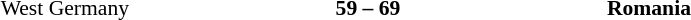<table width=75% cellspacing=1>
<tr>
<th width=25%></th>
<th width=25%></th>
<th width=25%></th>
</tr>
<tr style=font-size:90%>
<td align=right>West Germany</td>
<td align=center><strong>59 – 69</strong></td>
<td><strong>Romania</strong></td>
</tr>
</table>
